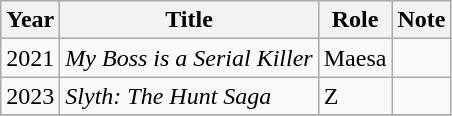<table class="wikitable sortable" align="center">
<tr>
<th>Year</th>
<th>Title</th>
<th>Role</th>
<th>Note</th>
</tr>
<tr>
<td>2021</td>
<td><em>My Boss is a Serial Killer</em></td>
<td>Maesa</td>
<td></td>
</tr>
<tr>
<td>2023</td>
<td><em>Slyth: The Hunt Saga</em></td>
<td>Z</td>
<td></td>
</tr>
<tr>
</tr>
</table>
